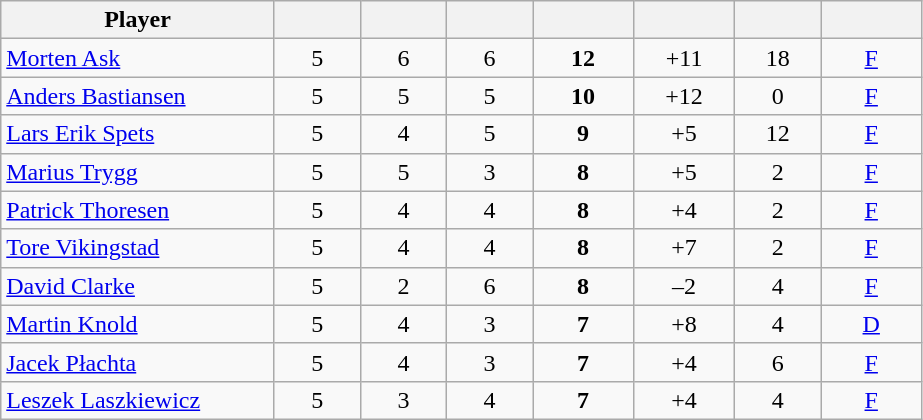<table class="wikitable sortable" style="text-align:center;">
<tr>
<th width="175px">Player</th>
<th width="50px"></th>
<th width="50px"></th>
<th width="50px"></th>
<th width="60px"></th>
<th width="60px"></th>
<th width="50px"></th>
<th width="60px"></th>
</tr>
<tr>
<td align=left> <a href='#'>Morten Ask</a></td>
<td>5</td>
<td>6</td>
<td>6</td>
<td><strong>12</strong></td>
<td>+11</td>
<td>18</td>
<td><a href='#'>F</a></td>
</tr>
<tr>
<td align=left> <a href='#'>Anders Bastiansen</a></td>
<td>5</td>
<td>5</td>
<td>5</td>
<td><strong>10</strong></td>
<td>+12</td>
<td>0</td>
<td><a href='#'>F</a></td>
</tr>
<tr>
<td align=left> <a href='#'>Lars Erik Spets</a></td>
<td>5</td>
<td>4</td>
<td>5</td>
<td><strong>9</strong></td>
<td>+5</td>
<td>12</td>
<td><a href='#'>F</a></td>
</tr>
<tr>
<td align=left> <a href='#'>Marius Trygg</a></td>
<td>5</td>
<td>5</td>
<td>3</td>
<td><strong>8</strong></td>
<td>+5</td>
<td>2</td>
<td><a href='#'>F</a></td>
</tr>
<tr>
<td align=left> <a href='#'>Patrick Thoresen</a></td>
<td>5</td>
<td>4</td>
<td>4</td>
<td><strong>8</strong></td>
<td>+4</td>
<td>2</td>
<td><a href='#'>F</a></td>
</tr>
<tr>
<td align=left> <a href='#'>Tore Vikingstad</a></td>
<td>5</td>
<td>4</td>
<td>4</td>
<td><strong>8</strong></td>
<td>+7</td>
<td>2</td>
<td><a href='#'>F</a></td>
</tr>
<tr>
<td align=left> <a href='#'>David Clarke</a></td>
<td>5</td>
<td>2</td>
<td>6</td>
<td><strong>8</strong></td>
<td>–2</td>
<td>4</td>
<td><a href='#'>F</a></td>
</tr>
<tr>
<td align=left> <a href='#'>Martin Knold</a></td>
<td>5</td>
<td>4</td>
<td>3</td>
<td><strong>7</strong></td>
<td>+8</td>
<td>4</td>
<td><a href='#'>D</a></td>
</tr>
<tr>
<td align=left> <a href='#'>Jacek Płachta</a></td>
<td>5</td>
<td>4</td>
<td>3</td>
<td><strong>7</strong></td>
<td>+4</td>
<td>6</td>
<td><a href='#'>F</a></td>
</tr>
<tr>
<td align=left> <a href='#'>Leszek Laszkiewicz</a></td>
<td>5</td>
<td>3</td>
<td>4</td>
<td><strong>7</strong></td>
<td>+4</td>
<td>4</td>
<td><a href='#'>F</a></td>
</tr>
</table>
